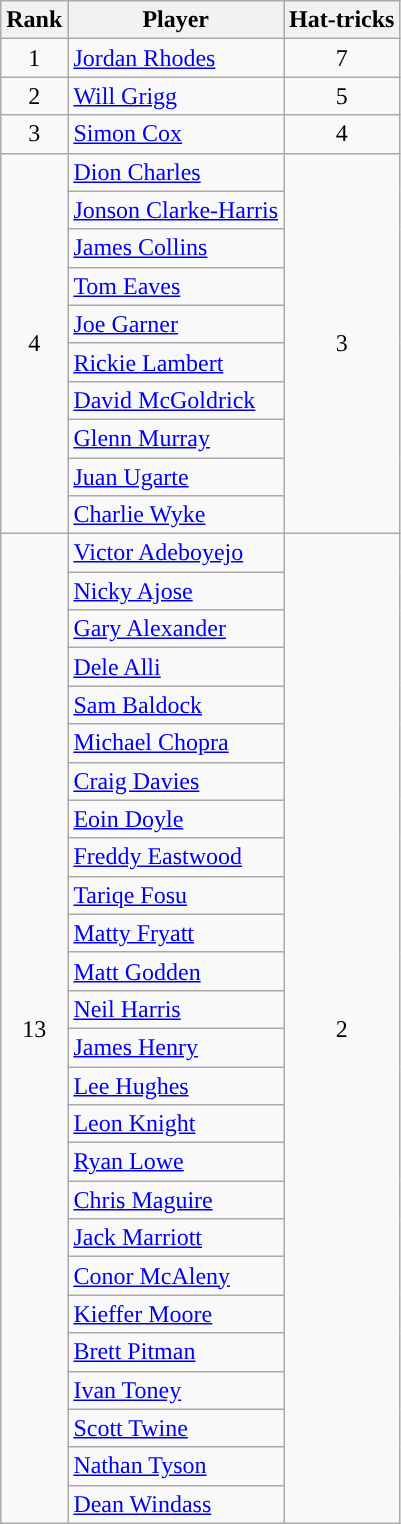<table class="wikitable">
<tr>
<th>Rank</th>
<th>Player</th>
<th>Hat-tricks</th>
</tr>
<tr>
<td align=center rowspan="1">1</td>
<td> <a href='#'>Jordan Rhodes</a></td>
<td align=center rowspan="1">7</td>
</tr>
<tr>
<td align=center rowspan="1">2</td>
<td> <a href='#'>Will Grigg</a></td>
<td align=center rowspan="1">5</td>
</tr>
<tr>
<td align=center rowspan="1">3</td>
<td> <a href='#'>Simon Cox</a></td>
<td align=center rowspan="1">4</td>
</tr>
<tr>
<td align=center rowspan="10”">4</td>
<td> <a href='#'>Dion Charles</a></td>
<td align=center rowspan="10”">3</td>
</tr>
<tr>
<td> <a href='#'>Jonson Clarke-Harris</a></td>
</tr>
<tr>
<td> <a href='#'>James Collins</a></td>
</tr>
<tr>
<td> <a href='#'>Tom Eaves</a></td>
</tr>
<tr>
<td> <a href='#'>Joe Garner</a></td>
</tr>
<tr>
<td> <a href='#'>Rickie Lambert</a></td>
</tr>
<tr>
<td> <a href='#'>David McGoldrick</a></td>
</tr>
<tr>
<td> <a href='#'>Glenn Murray</a></td>
</tr>
<tr>
<td> <a href='#'>Juan Ugarte</a></td>
</tr>
<tr>
<td> <a href='#'>Charlie Wyke</a></td>
</tr>
<tr>
<td align=center rowspan="26”">13</td>
<td> <a href='#'>Victor Adeboyejo</a></td>
<td align=center rowspan="26">2</td>
</tr>
<tr>
<td> <a href='#'>Nicky Ajose</a></td>
</tr>
<tr>
<td> <a href='#'>Gary Alexander</a></td>
</tr>
<tr>
<td> <a href='#'>Dele Alli</a></td>
</tr>
<tr>
<td> <a href='#'>Sam Baldock</a></td>
</tr>
<tr>
<td> <a href='#'>Michael Chopra</a></td>
</tr>
<tr>
<td> <a href='#'>Craig Davies</a></td>
</tr>
<tr>
<td> <a href='#'>Eoin Doyle</a></td>
</tr>
<tr>
<td> <a href='#'>Freddy Eastwood</a></td>
</tr>
<tr>
<td> <a href='#'>Tariqe Fosu</a></td>
</tr>
<tr>
<td> <a href='#'>Matty Fryatt</a></td>
</tr>
<tr>
<td> <a href='#'>Matt Godden</a></td>
</tr>
<tr>
<td> <a href='#'>Neil Harris</a></td>
</tr>
<tr>
<td> <a href='#'>James Henry</a></td>
</tr>
<tr>
<td> <a href='#'>Lee Hughes</a></td>
</tr>
<tr>
<td> <a href='#'>Leon Knight</a></td>
</tr>
<tr>
<td> <a href='#'>Ryan Lowe</a></td>
</tr>
<tr>
<td> <a href='#'>Chris Maguire</a></td>
</tr>
<tr>
<td> <a href='#'>Jack Marriott</a></td>
</tr>
<tr>
<td> <a href='#'>Conor McAleny</a></td>
</tr>
<tr>
<td> <a href='#'>Kieffer Moore</a></td>
</tr>
<tr>
<td> <a href='#'>Brett Pitman</a></td>
</tr>
<tr>
<td> <a href='#'>Ivan Toney</a></td>
</tr>
<tr>
<td> <a href='#'>Scott Twine</a></td>
</tr>
<tr>
<td> <a href='#'>Nathan Tyson</a></td>
</tr>
<tr>
<td> <a href='#'>Dean Windass</a></td>
</tr>
</table>
